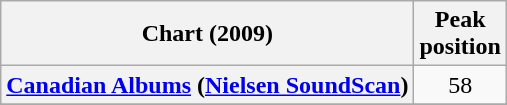<table class="wikitable sortable plainrowheaders" style="text-align:center;">
<tr>
<th scope="col">Chart (2009)</th>
<th scope="col">Peak<br>position</th>
</tr>
<tr>
<th scope="row"><a href='#'>Canadian Albums</a> (<a href='#'>Nielsen SoundScan</a>)</th>
<td>58</td>
</tr>
<tr>
</tr>
<tr>
</tr>
</table>
